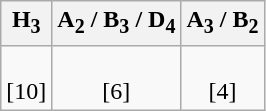<table class="wikitable">
<tr align=center>
<th>H<sub>3</sub></th>
<th>A<sub>2</sub> / B<sub>3</sub> / D<sub>4</sub></th>
<th>A<sub>3</sub> / B<sub>2</sub></th>
</tr>
<tr align=center>
<td><br>[10]</td>
<td><br>[6]</td>
<td><br>[4]</td>
</tr>
</table>
